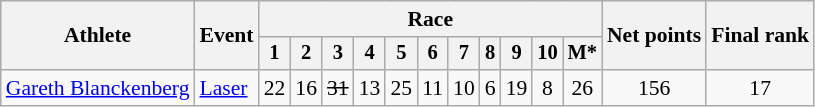<table class="wikitable" style="font-size:90%">
<tr>
<th rowspan=2>Athlete</th>
<th rowspan=2>Event</th>
<th colspan=11>Race</th>
<th rowspan=2>Net points</th>
<th rowspan=2>Final rank</th>
</tr>
<tr style="font-size:95%">
<th>1</th>
<th>2</th>
<th>3</th>
<th>4</th>
<th>5</th>
<th>6</th>
<th>7</th>
<th>8</th>
<th>9</th>
<th>10</th>
<th>M*</th>
</tr>
<tr align=center>
<td align=left><a href='#'>Gareth Blanckenberg</a></td>
<td align=left><a href='#'>Laser</a></td>
<td>22</td>
<td>16</td>
<td><s>31</s></td>
<td>13</td>
<td>25</td>
<td>11</td>
<td>10</td>
<td>6</td>
<td>19</td>
<td>8</td>
<td>26</td>
<td>156</td>
<td>17</td>
</tr>
</table>
